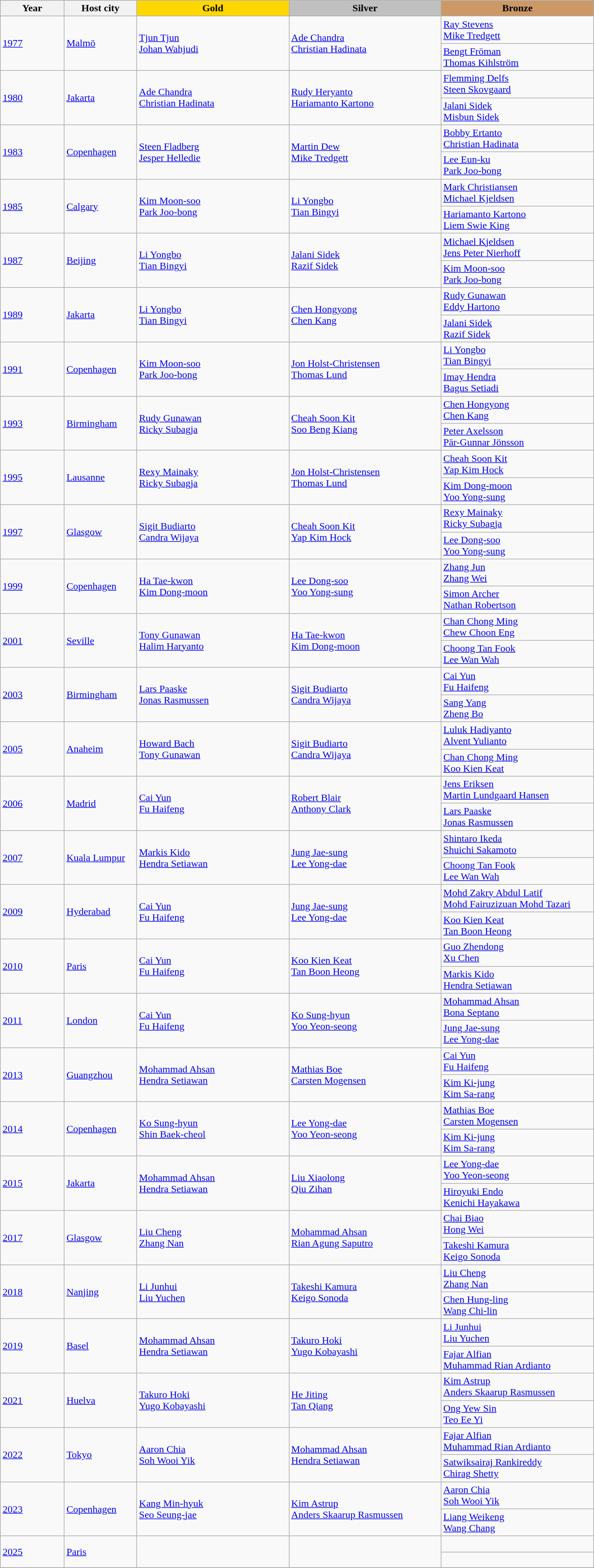<table class="wikitable" style="text-align: left; width: 950px;">
<tr>
<th width="120">Year</th>
<th width="120">Host city</th>
<th width="300" style="background-color: gold">Gold</th>
<th width="300" style="background-color: silver">Silver</th>
<th width="300" style="background-color: #cc9966">Bronze</th>
</tr>
<tr>
<td rowspan=2><a href='#'>1977</a></td>
<td rowspan=2><a href='#'>Malmö</a></td>
<td rowspan=2> <a href='#'>Tjun Tjun</a><br> <a href='#'>Johan Wahjudi</a></td>
<td rowspan=2> <a href='#'>Ade Chandra</a><br> <a href='#'>Christian Hadinata</a></td>
<td> <a href='#'>Ray Stevens</a><br> <a href='#'>Mike Tredgett</a></td>
</tr>
<tr>
<td> <a href='#'>Bengt Fröman</a><br> <a href='#'>Thomas Kihlström</a></td>
</tr>
<tr>
<td rowspan=2><a href='#'>1980</a></td>
<td rowspan=2><a href='#'>Jakarta</a></td>
<td rowspan=2> <a href='#'>Ade Chandra</a><br> <a href='#'>Christian Hadinata</a></td>
<td rowspan=2> <a href='#'>Rudy Heryanto</a><br> <a href='#'>Hariamanto Kartono</a></td>
<td> <a href='#'>Flemming Delfs</a><br> <a href='#'>Steen Skovgaard</a></td>
</tr>
<tr>
<td> <a href='#'>Jalani Sidek</a><br> <a href='#'>Misbun Sidek</a></td>
</tr>
<tr>
<td rowspan=2><a href='#'>1983</a></td>
<td rowspan=2><a href='#'>Copenhagen</a></td>
<td rowspan=2> <a href='#'>Steen Fladberg</a><br> <a href='#'>Jesper Helledie</a></td>
<td rowspan=2> <a href='#'>Martin Dew</a><br> <a href='#'>Mike Tredgett</a></td>
<td> <a href='#'>Bobby Ertanto</a><br> <a href='#'>Christian Hadinata</a></td>
</tr>
<tr>
<td> <a href='#'>Lee Eun-ku</a><br> <a href='#'>Park Joo-bong</a></td>
</tr>
<tr>
<td rowspan=2><a href='#'>1985</a></td>
<td rowspan=2><a href='#'>Calgary</a></td>
<td rowspan=2> <a href='#'>Kim Moon-soo</a><br> <a href='#'>Park Joo-bong</a></td>
<td rowspan=2> <a href='#'>Li Yongbo</a><br> <a href='#'>Tian Bingyi</a></td>
<td> <a href='#'>Mark Christiansen</a><br> <a href='#'>Michael Kjeldsen</a></td>
</tr>
<tr>
<td> <a href='#'>Hariamanto Kartono</a><br> <a href='#'>Liem Swie King</a></td>
</tr>
<tr>
<td rowspan=2><a href='#'>1987</a></td>
<td rowspan=2><a href='#'>Beijing</a></td>
<td rowspan=2> <a href='#'>Li Yongbo</a><br> <a href='#'>Tian Bingyi</a></td>
<td rowspan=2> <a href='#'>Jalani Sidek</a><br> <a href='#'>Razif Sidek</a></td>
<td> <a href='#'>Michael Kjeldsen</a><br> <a href='#'>Jens Peter Nierhoff</a></td>
</tr>
<tr>
<td> <a href='#'>Kim Moon-soo</a><br> <a href='#'>Park Joo-bong</a></td>
</tr>
<tr>
<td rowspan=2><a href='#'>1989</a></td>
<td rowspan=2><a href='#'>Jakarta</a></td>
<td rowspan=2> <a href='#'>Li Yongbo</a><br> <a href='#'>Tian Bingyi</a></td>
<td rowspan=2> <a href='#'>Chen Hongyong</a><br> <a href='#'>Chen Kang</a></td>
<td> <a href='#'>Rudy Gunawan</a><br> <a href='#'>Eddy Hartono</a></td>
</tr>
<tr>
<td> <a href='#'>Jalani Sidek</a><br> <a href='#'>Razif Sidek</a></td>
</tr>
<tr>
<td rowspan=2><a href='#'>1991</a></td>
<td rowspan=2><a href='#'>Copenhagen</a></td>
<td rowspan=2> <a href='#'>Kim Moon-soo</a><br> <a href='#'>Park Joo-bong</a></td>
<td rowspan=2> <a href='#'>Jon Holst-Christensen</a><br> <a href='#'>Thomas Lund</a></td>
<td> <a href='#'>Li Yongbo</a><br> <a href='#'>Tian Bingyi</a></td>
</tr>
<tr>
<td> <a href='#'>Imay Hendra</a><br> <a href='#'>Bagus Setiadi</a></td>
</tr>
<tr>
<td rowspan=2><a href='#'>1993</a></td>
<td rowspan=2><a href='#'>Birmingham</a></td>
<td rowspan=2> <a href='#'>Rudy Gunawan</a><br> <a href='#'>Ricky Subagja</a></td>
<td rowspan=2> <a href='#'>Cheah Soon Kit</a><br> <a href='#'>Soo Beng Kiang</a></td>
<td> <a href='#'>Chen Hongyong</a><br> <a href='#'>Chen Kang</a></td>
</tr>
<tr>
<td> <a href='#'>Peter Axelsson</a><br> <a href='#'>Pär-Gunnar Jönsson</a></td>
</tr>
<tr>
<td rowspan=2><a href='#'>1995</a></td>
<td rowspan=2><a href='#'>Lausanne</a></td>
<td rowspan=2> <a href='#'>Rexy Mainaky</a><br> <a href='#'>Ricky Subagja</a></td>
<td rowspan=2> <a href='#'>Jon Holst-Christensen</a><br> <a href='#'>Thomas Lund</a></td>
<td> <a href='#'>Cheah Soon Kit</a><br> <a href='#'>Yap Kim Hock</a></td>
</tr>
<tr>
<td> <a href='#'>Kim Dong-moon</a><br> <a href='#'>Yoo Yong-sung</a></td>
</tr>
<tr>
<td rowspan=2><a href='#'>1997</a></td>
<td rowspan=2><a href='#'>Glasgow</a></td>
<td rowspan=2> <a href='#'>Sigit Budiarto</a><br> <a href='#'>Candra Wijaya</a></td>
<td rowspan=2> <a href='#'>Cheah Soon Kit</a><br> <a href='#'>Yap Kim Hock</a></td>
<td> <a href='#'>Rexy Mainaky</a><br> <a href='#'>Ricky Subagja</a></td>
</tr>
<tr>
<td> <a href='#'>Lee Dong-soo</a><br> <a href='#'>Yoo Yong-sung</a></td>
</tr>
<tr>
<td rowspan=2><a href='#'>1999</a></td>
<td rowspan=2><a href='#'>Copenhagen</a></td>
<td rowspan=2> <a href='#'>Ha Tae-kwon</a><br> <a href='#'>Kim Dong-moon</a></td>
<td rowspan=2> <a href='#'>Lee Dong-soo</a><br> <a href='#'>Yoo Yong-sung</a></td>
<td> <a href='#'>Zhang Jun</a><br> <a href='#'>Zhang Wei</a></td>
</tr>
<tr>
<td> <a href='#'>Simon Archer</a><br> <a href='#'>Nathan Robertson</a></td>
</tr>
<tr>
<td rowspan=2><a href='#'>2001</a></td>
<td rowspan=2><a href='#'>Seville</a></td>
<td rowspan=2> <a href='#'>Tony Gunawan</a><br> <a href='#'>Halim Haryanto</a></td>
<td rowspan=2> <a href='#'>Ha Tae-kwon</a><br> <a href='#'>Kim Dong-moon</a></td>
<td> <a href='#'>Chan Chong Ming</a><br> <a href='#'>Chew Choon Eng</a></td>
</tr>
<tr>
<td> <a href='#'>Choong Tan Fook</a><br> <a href='#'>Lee Wan Wah</a></td>
</tr>
<tr>
<td rowspan=2><a href='#'>2003</a></td>
<td rowspan=2><a href='#'>Birmingham</a></td>
<td rowspan=2> <a href='#'>Lars Paaske</a><br> <a href='#'>Jonas Rasmussen</a></td>
<td rowspan=2> <a href='#'>Sigit Budiarto</a><br> <a href='#'>Candra Wijaya</a></td>
<td> <a href='#'>Cai Yun</a><br> <a href='#'>Fu Haifeng</a></td>
</tr>
<tr>
<td> <a href='#'>Sang Yang</a><br> <a href='#'>Zheng Bo</a></td>
</tr>
<tr>
<td rowspan=2><a href='#'>2005</a></td>
<td rowspan=2><a href='#'>Anaheim</a></td>
<td rowspan=2> <a href='#'>Howard Bach</a><br> <a href='#'>Tony Gunawan</a></td>
<td rowspan=2> <a href='#'>Sigit Budiarto</a><br> <a href='#'>Candra Wijaya</a></td>
<td> <a href='#'>Luluk Hadiyanto</a><br> <a href='#'>Alvent Yulianto</a></td>
</tr>
<tr>
<td> <a href='#'>Chan Chong Ming</a><br> <a href='#'>Koo Kien Keat</a></td>
</tr>
<tr>
<td rowspan=2><a href='#'>2006</a></td>
<td rowspan=2><a href='#'>Madrid</a></td>
<td rowspan=2> <a href='#'>Cai Yun</a><br> <a href='#'>Fu Haifeng</a></td>
<td rowspan=2> <a href='#'>Robert Blair</a><br> <a href='#'>Anthony Clark</a></td>
<td> <a href='#'>Jens Eriksen</a><br> <a href='#'>Martin Lundgaard Hansen</a></td>
</tr>
<tr>
<td> <a href='#'>Lars Paaske</a><br> <a href='#'>Jonas Rasmussen</a></td>
</tr>
<tr>
<td rowspan=2><a href='#'>2007</a></td>
<td rowspan=2><a href='#'>Kuala Lumpur</a></td>
<td rowspan=2> <a href='#'>Markis Kido</a><br> <a href='#'>Hendra Setiawan</a></td>
<td rowspan=2> <a href='#'>Jung Jae-sung</a><br> <a href='#'>Lee Yong-dae</a></td>
<td> <a href='#'>Shintaro Ikeda</a><br> <a href='#'>Shuichi Sakamoto</a></td>
</tr>
<tr>
<td> <a href='#'>Choong Tan Fook</a><br> <a href='#'>Lee Wan Wah</a></td>
</tr>
<tr>
<td rowspan=2><a href='#'>2009</a></td>
<td rowspan=2><a href='#'>Hyderabad</a></td>
<td rowspan=2> <a href='#'>Cai Yun</a><br> <a href='#'>Fu Haifeng</a></td>
<td rowspan=2> <a href='#'>Jung Jae-sung</a><br> <a href='#'>Lee Yong-dae</a></td>
<td> <a href='#'>Mohd Zakry Abdul Latif</a><br> <a href='#'>Mohd Fairuzizuan Mohd Tazari</a></td>
</tr>
<tr>
<td> <a href='#'>Koo Kien Keat</a><br> <a href='#'>Tan Boon Heong</a></td>
</tr>
<tr>
<td rowspan=2><a href='#'>2010</a></td>
<td rowspan=2><a href='#'>Paris</a></td>
<td rowspan=2> <a href='#'>Cai Yun</a><br> <a href='#'>Fu Haifeng</a></td>
<td rowspan=2> <a href='#'>Koo Kien Keat</a><br> <a href='#'>Tan Boon Heong</a></td>
<td> <a href='#'>Guo Zhendong</a><br> <a href='#'>Xu Chen</a></td>
</tr>
<tr>
<td> <a href='#'>Markis Kido</a><br> <a href='#'>Hendra Setiawan</a></td>
</tr>
<tr>
<td rowspan=2><a href='#'>2011</a></td>
<td rowspan=2><a href='#'>London</a></td>
<td rowspan=2> <a href='#'>Cai Yun</a><br> <a href='#'>Fu Haifeng</a></td>
<td rowspan=2> <a href='#'>Ko Sung-hyun</a><br> <a href='#'>Yoo Yeon-seong</a></td>
<td> <a href='#'>Mohammad Ahsan</a><br> <a href='#'>Bona Septano</a></td>
</tr>
<tr>
<td> <a href='#'>Jung Jae-sung</a><br> <a href='#'>Lee Yong-dae</a></td>
</tr>
<tr>
<td rowspan=2><a href='#'>2013</a></td>
<td rowspan=2><a href='#'>Guangzhou</a></td>
<td rowspan=2> <a href='#'>Mohammad Ahsan</a><br> <a href='#'>Hendra Setiawan</a></td>
<td rowspan=2> <a href='#'>Mathias Boe</a><br> <a href='#'>Carsten Mogensen</a></td>
<td> <a href='#'>Cai Yun</a><br> <a href='#'>Fu Haifeng</a></td>
</tr>
<tr>
<td> <a href='#'>Kim Ki-jung</a><br> <a href='#'>Kim Sa-rang</a></td>
</tr>
<tr>
<td rowspan=2><a href='#'>2014</a></td>
<td rowspan=2><a href='#'>Copenhagen</a></td>
<td rowspan=2> <a href='#'>Ko Sung-hyun</a><br> <a href='#'>Shin Baek-cheol</a></td>
<td rowspan=2> <a href='#'>Lee Yong-dae</a><br> <a href='#'>Yoo Yeon-seong</a></td>
<td> <a href='#'>Mathias Boe</a><br> <a href='#'>Carsten Mogensen</a></td>
</tr>
<tr>
<td> <a href='#'>Kim Ki-jung</a><br> <a href='#'>Kim Sa-rang</a></td>
</tr>
<tr>
<td rowspan=2><a href='#'>2015</a></td>
<td rowspan=2><a href='#'>Jakarta</a></td>
<td rowspan=2> <a href='#'>Mohammad Ahsan</a><br> <a href='#'>Hendra Setiawan</a></td>
<td rowspan=2> <a href='#'>Liu Xiaolong</a><br> <a href='#'>Qiu Zihan</a></td>
<td> <a href='#'>Lee Yong-dae</a><br> <a href='#'>Yoo Yeon-seong</a></td>
</tr>
<tr>
<td> <a href='#'>Hiroyuki Endo</a><br> <a href='#'>Kenichi Hayakawa</a></td>
</tr>
<tr>
<td rowspan=2><a href='#'>2017</a></td>
<td rowspan=2><a href='#'>Glasgow</a></td>
<td rowspan=2> <a href='#'>Liu Cheng</a><br> <a href='#'>Zhang Nan</a></td>
<td rowspan=2> <a href='#'>Mohammad Ahsan</a><br> <a href='#'>Rian Agung Saputro</a></td>
<td> <a href='#'>Chai Biao</a><br> <a href='#'>Hong Wei</a></td>
</tr>
<tr>
<td> <a href='#'>Takeshi Kamura</a><br> <a href='#'>Keigo Sonoda</a></td>
</tr>
<tr>
<td rowspan=2><a href='#'>2018</a></td>
<td rowspan=2><a href='#'>Nanjing</a></td>
<td rowspan=2> <a href='#'>Li Junhui</a><br> <a href='#'>Liu Yuchen</a></td>
<td rowspan=2> <a href='#'>Takeshi Kamura</a><br> <a href='#'>Keigo Sonoda</a></td>
<td> <a href='#'>Liu Cheng</a><br> <a href='#'>Zhang Nan</a></td>
</tr>
<tr>
<td> <a href='#'>Chen Hung-ling</a><br> <a href='#'>Wang Chi-lin</a></td>
</tr>
<tr>
<td rowspan=2><a href='#'>2019</a></td>
<td rowspan=2><a href='#'>Basel</a></td>
<td rowspan=2> <a href='#'>Mohammad Ahsan</a><br> <a href='#'>Hendra Setiawan</a></td>
<td rowspan=2> <a href='#'>Takuro Hoki</a><br> <a href='#'>Yugo Kobayashi</a></td>
<td> <a href='#'>Li Junhui</a><br> <a href='#'>Liu Yuchen</a></td>
</tr>
<tr>
<td> <a href='#'>Fajar Alfian</a><br> <a href='#'>Muhammad Rian Ardianto</a></td>
</tr>
<tr>
<td rowspan=2><a href='#'>2021</a></td>
<td rowspan=2><a href='#'>Huelva</a></td>
<td rowspan=2> <a href='#'>Takuro Hoki</a><br> <a href='#'>Yugo Kobayashi</a></td>
<td rowspan=2> <a href='#'>He Jiting</a><br> <a href='#'>Tan Qiang</a></td>
<td> <a href='#'>Kim Astrup</a><br> <a href='#'>Anders Skaarup Rasmussen</a></td>
</tr>
<tr>
<td> <a href='#'>Ong Yew Sin</a><br> <a href='#'>Teo Ee Yi</a></td>
</tr>
<tr>
<td rowspan=2><a href='#'>2022</a></td>
<td rowspan=2><a href='#'>Tokyo</a></td>
<td rowspan=2> <a href='#'>Aaron Chia</a><br> <a href='#'>Soh Wooi Yik</a></td>
<td rowspan=2> <a href='#'>Mohammad Ahsan</a><br> <a href='#'>Hendra Setiawan</a></td>
<td> <a href='#'>Fajar Alfian</a><br> <a href='#'>Muhammad Rian Ardianto</a></td>
</tr>
<tr>
<td> <a href='#'>Satwiksairaj Rankireddy</a><br> <a href='#'>Chirag Shetty</a></td>
</tr>
<tr>
<td rowspan=2><a href='#'>2023</a></td>
<td rowspan=2><a href='#'>Copenhagen</a></td>
<td rowspan=2> <a href='#'>Kang Min-hyuk</a><br> <a href='#'>Seo Seung-jae</a></td>
<td rowspan=2> <a href='#'>Kim Astrup</a><br> <a href='#'>Anders Skaarup Rasmussen</a></td>
<td> <a href='#'>Aaron Chia</a><br> <a href='#'>Soh Wooi Yik</a></td>
</tr>
<tr>
<td> <a href='#'>Liang Weikeng</a><br> <a href='#'>Wang Chang</a></td>
</tr>
<tr>
<td rowspan=2><a href='#'>2025</a></td>
<td rowspan=2><a href='#'>Paris</a></td>
<td rowspan=2> <br></td>
<td rowspan=2> <br></td>
<td> <br></td>
</tr>
<tr>
<td> <br></td>
</tr>
<tr>
</tr>
</table>
